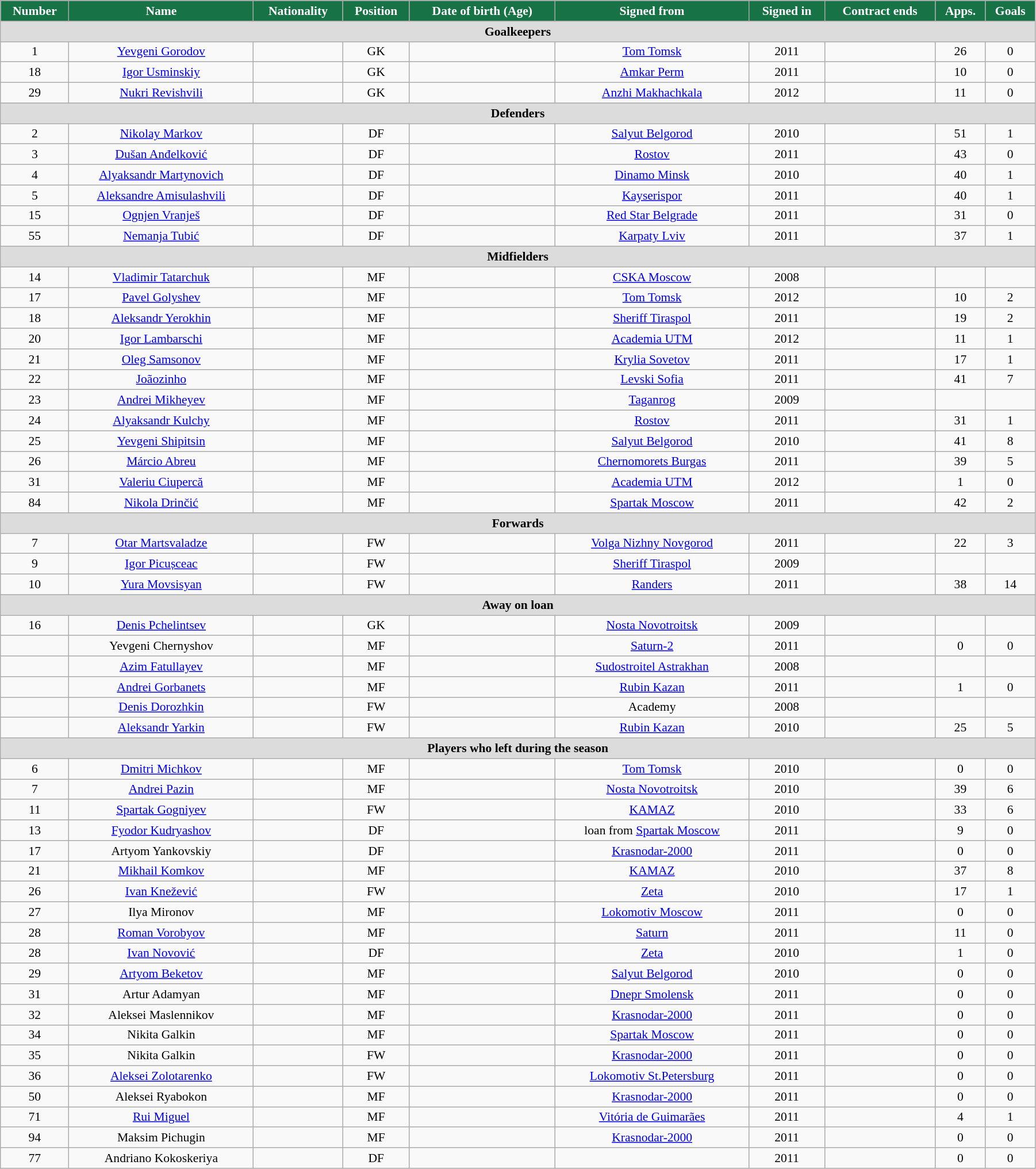<table class="wikitable"  style="text-align:center; font-size:90%; width:95%;">
<tr>
<th style="background:#177245; color:#FFFFFF; text-align:center;">Number</th>
<th style="background:#177245; color:#FFFFFF; text-align:center;">Name</th>
<th style="background:#177245; color:#FFFFFF; text-align:center;">Nationality</th>
<th style="background:#177245; color:#FFFFFF; text-align:center;">Position</th>
<th style="background:#177245; color:#FFFFFF; text-align:center;">Date of birth (Age)</th>
<th style="background:#177245; color:#FFFFFF; text-align:center;">Signed from</th>
<th style="background:#177245; color:#FFFFFF; text-align:center;">Signed in</th>
<th style="background:#177245; color:#FFFFFF; text-align:center;">Contract ends</th>
<th style="background:#177245; color:#FFFFFF; text-align:center;">Apps.</th>
<th style="background:#177245; color:#FFFFFF; text-align:center;">Goals</th>
</tr>
<tr>
<th colspan="11"  style="background:#dcdcdc; text-align:center;">Goalkeepers</th>
</tr>
<tr>
<td>1</td>
<td><a href='#'>Yevgeni Gorodov</a></td>
<td></td>
<td>GK</td>
<td></td>
<td><a href='#'>Tom Tomsk</a></td>
<td>2011</td>
<td></td>
<td>26</td>
<td>0</td>
</tr>
<tr>
<td>18</td>
<td><a href='#'>Igor Usminskiy</a></td>
<td></td>
<td>GK</td>
<td></td>
<td><a href='#'>Amkar Perm</a></td>
<td>2011</td>
<td></td>
<td>10</td>
<td>0</td>
</tr>
<tr>
<td>29</td>
<td><a href='#'>Nukri Revishvili</a></td>
<td></td>
<td>GK</td>
<td></td>
<td><a href='#'>Anzhi Makhachkala</a></td>
<td>2012</td>
<td></td>
<td>11</td>
<td>0</td>
</tr>
<tr>
<th colspan="11"  style="background:#dcdcdc; text-align:center;">Defenders</th>
</tr>
<tr>
<td>2</td>
<td><a href='#'>Nikolay Markov</a></td>
<td></td>
<td>DF</td>
<td></td>
<td><a href='#'>Salyut Belgorod</a></td>
<td>2010</td>
<td></td>
<td>51</td>
<td>1</td>
</tr>
<tr>
<td>3</td>
<td><a href='#'>Dušan Anđelković</a></td>
<td></td>
<td>DF</td>
<td></td>
<td><a href='#'>Rostov</a></td>
<td>2011</td>
<td></td>
<td>43</td>
<td>0</td>
</tr>
<tr>
<td>4</td>
<td><a href='#'>Alyaksandr Martynovich</a></td>
<td></td>
<td>DF</td>
<td></td>
<td><a href='#'>Dinamo Minsk</a></td>
<td>2010</td>
<td></td>
<td>40</td>
<td>1</td>
</tr>
<tr>
<td>5</td>
<td><a href='#'>Aleksandre Amisulashvili</a></td>
<td></td>
<td>DF</td>
<td></td>
<td><a href='#'>Kayserispor</a></td>
<td>2011</td>
<td></td>
<td>40</td>
<td>1</td>
</tr>
<tr>
<td>15</td>
<td><a href='#'>Ognjen Vranješ</a></td>
<td></td>
<td>DF</td>
<td></td>
<td><a href='#'>Red Star Belgrade</a></td>
<td>2011</td>
<td></td>
<td>31</td>
<td>0</td>
</tr>
<tr>
<td>55</td>
<td><a href='#'>Nemanja Tubić</a></td>
<td></td>
<td>DF</td>
<td></td>
<td><a href='#'>Karpaty Lviv</a></td>
<td>2011</td>
<td></td>
<td>37</td>
<td>1</td>
</tr>
<tr>
<th colspan="11"  style="background:#dcdcdc; text-align:center;">Midfielders</th>
</tr>
<tr>
<td>14</td>
<td><a href='#'>Vladimir Tatarchuk</a></td>
<td></td>
<td>MF</td>
<td></td>
<td><a href='#'>CSKA Moscow</a></td>
<td>2008</td>
<td></td>
<td></td>
<td></td>
</tr>
<tr>
<td>17</td>
<td><a href='#'>Pavel Golyshev</a></td>
<td></td>
<td>MF</td>
<td></td>
<td><a href='#'>Tom Tomsk</a></td>
<td>2012</td>
<td></td>
<td>10</td>
<td>2</td>
</tr>
<tr>
<td>18</td>
<td><a href='#'>Aleksandr Yerokhin</a></td>
<td></td>
<td>MF</td>
<td></td>
<td><a href='#'>Sheriff Tiraspol</a></td>
<td>2011</td>
<td></td>
<td>19</td>
<td>2</td>
</tr>
<tr>
<td>20</td>
<td><a href='#'>Igor Lambarschi</a></td>
<td></td>
<td>MF</td>
<td></td>
<td><a href='#'>Academia UTM</a></td>
<td>2012</td>
<td></td>
<td>11</td>
<td>1</td>
</tr>
<tr>
<td>21</td>
<td><a href='#'>Oleg Samsonov</a></td>
<td></td>
<td>MF</td>
<td></td>
<td><a href='#'>Krylia Sovetov</a></td>
<td>2011</td>
<td></td>
<td>17</td>
<td>1</td>
</tr>
<tr>
<td>22</td>
<td><a href='#'>Joãozinho</a></td>
<td></td>
<td>MF</td>
<td></td>
<td><a href='#'>Levski Sofia</a></td>
<td>2011</td>
<td></td>
<td>41</td>
<td>7</td>
</tr>
<tr>
<td>23</td>
<td><a href='#'>Andrei Mikheyev</a></td>
<td></td>
<td>MF</td>
<td></td>
<td><a href='#'>Taganrog</a></td>
<td>2009</td>
<td></td>
<td></td>
<td></td>
</tr>
<tr>
<td>24</td>
<td><a href='#'>Alyaksandr Kulchy</a></td>
<td></td>
<td>MF</td>
<td></td>
<td><a href='#'>Rostov</a></td>
<td>2011</td>
<td></td>
<td>31</td>
<td>1</td>
</tr>
<tr>
<td>25</td>
<td><a href='#'>Yevgeni Shipitsin</a></td>
<td></td>
<td>MF</td>
<td></td>
<td><a href='#'>Salyut Belgorod</a></td>
<td>2010</td>
<td></td>
<td>41</td>
<td>8</td>
</tr>
<tr>
<td>26</td>
<td><a href='#'>Márcio Abreu</a></td>
<td></td>
<td>MF</td>
<td></td>
<td><a href='#'>Chernomorets Burgas</a></td>
<td>2011</td>
<td></td>
<td>39</td>
<td>5</td>
</tr>
<tr>
<td>31</td>
<td><a href='#'>Valeriu Ciupercă</a></td>
<td></td>
<td>MF</td>
<td></td>
<td><a href='#'>Academia UTM</a></td>
<td>2012</td>
<td></td>
<td>1</td>
<td>0</td>
</tr>
<tr>
<td>84</td>
<td><a href='#'>Nikola Drinčić</a></td>
<td></td>
<td>MF</td>
<td></td>
<td><a href='#'>Spartak Moscow</a></td>
<td>2011</td>
<td></td>
<td>42</td>
<td>2</td>
</tr>
<tr>
<th colspan="11"  style="background:#dcdcdc; text-align:center;">Forwards</th>
</tr>
<tr>
<td>7</td>
<td><a href='#'>Otar Martsvaladze</a></td>
<td></td>
<td>FW</td>
<td></td>
<td><a href='#'>Volga Nizhny Novgorod</a></td>
<td>2011</td>
<td></td>
<td>22</td>
<td>3</td>
</tr>
<tr>
<td>9</td>
<td><a href='#'>Igor Picușceac</a></td>
<td></td>
<td>FW</td>
<td></td>
<td><a href='#'>Sheriff Tiraspol</a></td>
<td>2009</td>
<td></td>
<td></td>
<td></td>
</tr>
<tr>
<td>10</td>
<td><a href='#'>Yura Movsisyan</a></td>
<td></td>
<td>FW</td>
<td></td>
<td><a href='#'>Randers</a></td>
<td>2011</td>
<td></td>
<td>38</td>
<td>14</td>
</tr>
<tr>
<th colspan="11"  style="background:#dcdcdc; text-align:center;">Away on loan</th>
</tr>
<tr>
<td>16</td>
<td><a href='#'>Denis Pchelintsev</a></td>
<td></td>
<td>GK</td>
<td></td>
<td><a href='#'>Nosta Novotroitsk</a></td>
<td>2009</td>
<td></td>
<td></td>
<td></td>
</tr>
<tr>
<td></td>
<td>Yevgeni Chernyshov</td>
<td></td>
<td>MF</td>
<td></td>
<td><a href='#'>Saturn-2</a></td>
<td>2011</td>
<td></td>
<td>0</td>
<td>0</td>
</tr>
<tr>
<td></td>
<td><a href='#'>Azim Fatullayev</a></td>
<td></td>
<td>MF</td>
<td></td>
<td><a href='#'>Sudostroitel Astrakhan</a></td>
<td>2008</td>
<td></td>
<td></td>
<td></td>
</tr>
<tr>
<td></td>
<td><a href='#'>Andrei Gorbanets</a></td>
<td></td>
<td>MF</td>
<td></td>
<td><a href='#'>Rubin Kazan</a></td>
<td>2011</td>
<td></td>
<td>1</td>
<td>0</td>
</tr>
<tr>
<td></td>
<td><a href='#'>Denis Dorozhkin</a></td>
<td></td>
<td>FW</td>
<td></td>
<td>Academy</td>
<td>2008</td>
<td></td>
<td></td>
<td></td>
</tr>
<tr>
<td></td>
<td><a href='#'>Aleksandr Yarkin</a></td>
<td></td>
<td>FW</td>
<td></td>
<td><a href='#'>Rubin Kazan</a></td>
<td>2010</td>
<td></td>
<td>25</td>
<td>5</td>
</tr>
<tr>
<th colspan="11"  style="background:#dcdcdc; text-align:center;">Players who left during the season</th>
</tr>
<tr>
<td>6</td>
<td><a href='#'>Dmitri Michkov</a></td>
<td></td>
<td>MF</td>
<td></td>
<td><a href='#'>Tom Tomsk</a></td>
<td>2010</td>
<td></td>
<td>0</td>
<td>0</td>
</tr>
<tr>
<td>7</td>
<td><a href='#'>Andrei Pazin</a></td>
<td></td>
<td>MF</td>
<td></td>
<td><a href='#'>Nosta Novotroitsk</a></td>
<td>2010</td>
<td></td>
<td>39</td>
<td>6</td>
</tr>
<tr>
<td>11</td>
<td><a href='#'>Spartak Gogniyev</a></td>
<td></td>
<td>FW</td>
<td></td>
<td><a href='#'>KAMAZ</a></td>
<td>2010</td>
<td></td>
<td>33</td>
<td>6</td>
</tr>
<tr>
<td>13</td>
<td><a href='#'>Fyodor Kudryashov</a></td>
<td></td>
<td>DF</td>
<td></td>
<td>loan from <a href='#'>Spartak Moscow</a></td>
<td>2011</td>
<td></td>
<td>9</td>
<td>0</td>
</tr>
<tr>
<td>17</td>
<td>Artyom Yankovskiy</td>
<td></td>
<td>DF</td>
<td></td>
<td><a href='#'>Krasnodar-2000</a></td>
<td>2011</td>
<td></td>
<td>0</td>
<td>0</td>
</tr>
<tr>
<td>21</td>
<td><a href='#'>Mikhail Komkov</a></td>
<td></td>
<td>MF</td>
<td></td>
<td><a href='#'>KAMAZ</a></td>
<td>2010</td>
<td></td>
<td>37</td>
<td>8</td>
</tr>
<tr>
<td>26</td>
<td><a href='#'>Ivan Knežević</a></td>
<td></td>
<td>FW</td>
<td></td>
<td><a href='#'>Zeta</a></td>
<td>2010</td>
<td></td>
<td>17</td>
<td>1</td>
</tr>
<tr>
<td>27</td>
<td>Ilya Mironov</td>
<td></td>
<td>MF</td>
<td></td>
<td><a href='#'>Lokomotiv Moscow</a></td>
<td>2011</td>
<td></td>
<td>0</td>
<td>0</td>
</tr>
<tr>
<td>28</td>
<td><a href='#'>Roman Vorobyov</a></td>
<td></td>
<td>MF</td>
<td></td>
<td><a href='#'>Saturn</a></td>
<td>2011</td>
<td></td>
<td>11</td>
<td>0</td>
</tr>
<tr>
<td>28</td>
<td><a href='#'>Ivan Novović</a></td>
<td></td>
<td>DF</td>
<td></td>
<td><a href='#'>Zeta</a></td>
<td>2010</td>
<td></td>
<td>1</td>
<td>0</td>
</tr>
<tr>
<td>29</td>
<td><a href='#'>Artyom Beketov</a></td>
<td></td>
<td>MF</td>
<td></td>
<td><a href='#'>Salyut Belgorod</a></td>
<td>2010</td>
<td></td>
<td>0</td>
<td>0</td>
</tr>
<tr>
<td>31</td>
<td>Artur Adamyan</td>
<td></td>
<td>MF</td>
<td></td>
<td><a href='#'>Dnepr Smolensk</a></td>
<td>2011</td>
<td></td>
<td>0</td>
<td>0</td>
</tr>
<tr>
<td>32</td>
<td>Aleksei Maslennikov</td>
<td></td>
<td>MF</td>
<td></td>
<td><a href='#'>Krasnodar-2000</a></td>
<td>2011</td>
<td></td>
<td>0</td>
<td>0</td>
</tr>
<tr>
<td>34</td>
<td>Nikita Galkin</td>
<td></td>
<td>MF</td>
<td></td>
<td><a href='#'>Spartak Moscow</a></td>
<td>2011</td>
<td></td>
<td>0</td>
<td>0</td>
</tr>
<tr>
<td>35</td>
<td>Nikita Galkin</td>
<td></td>
<td>FW</td>
<td></td>
<td><a href='#'>Krasnodar-2000</a></td>
<td>2011</td>
<td></td>
<td>0</td>
<td>0</td>
</tr>
<tr>
<td>36</td>
<td><a href='#'>Aleksei Zolotarenko</a></td>
<td></td>
<td>FW</td>
<td></td>
<td><a href='#'>Lokomotiv St.Petersburg</a></td>
<td>2011</td>
<td></td>
<td>0</td>
<td>0</td>
</tr>
<tr>
<td>50</td>
<td>Aleksei Ryabokon</td>
<td></td>
<td>MF</td>
<td></td>
<td><a href='#'>Krasnodar-2000</a></td>
<td>2011</td>
<td></td>
<td>0</td>
<td>0</td>
</tr>
<tr>
<td>71</td>
<td><a href='#'>Rui Miguel</a></td>
<td></td>
<td>MF</td>
<td></td>
<td><a href='#'>Vitória de Guimarães</a></td>
<td>2011</td>
<td></td>
<td>4</td>
<td>1</td>
</tr>
<tr>
<td>94</td>
<td>Maksim Pichugin</td>
<td></td>
<td>MF</td>
<td></td>
<td><a href='#'>Krasnodar-2000</a></td>
<td>2011</td>
<td></td>
<td>0</td>
<td>0</td>
</tr>
<tr>
<td>77</td>
<td>Andriano Kokoskeriya</td>
<td></td>
<td>DF</td>
<td></td>
<td></td>
<td>2011</td>
<td></td>
<td>0</td>
<td>0</td>
</tr>
</table>
